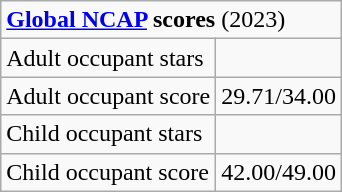<table class="wikitable">
<tr>
<td colspan="2"><strong><a href='#'>Global NCAP</a> scores</strong> (2023)</td>
</tr>
<tr>
<td>Adult occupant stars</td>
<td></td>
</tr>
<tr>
<td>Adult occupant score</td>
<td>29.71/34.00</td>
</tr>
<tr>
<td>Child occupant stars</td>
<td></td>
</tr>
<tr>
<td>Child occupant score</td>
<td>42.00/49.00</td>
</tr>
</table>
